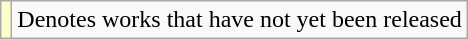<table class="wikitable sortable">
<tr>
<td style="background:#ffc"></td>
<td>Denotes works that have not yet been released</td>
</tr>
</table>
